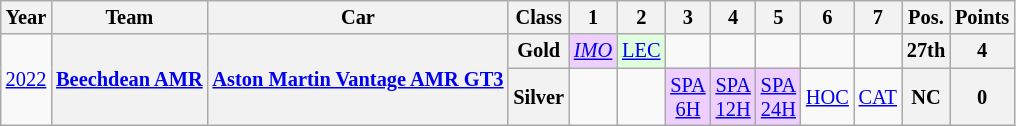<table class="wikitable" border="1" style="text-align:center; font-size:85%;">
<tr>
<th>Year</th>
<th>Team</th>
<th>Car</th>
<th>Class</th>
<th>1</th>
<th>2</th>
<th>3</th>
<th>4</th>
<th>5</th>
<th>6</th>
<th>7</th>
<th>Pos.</th>
<th>Points</th>
</tr>
<tr>
<td rowspan="2"><a href='#'>2022</a></td>
<th rowspan="2" nowrap><a href='#'>Beechdean AMR</a></th>
<th rowspan="2" nowrap><a href='#'>Aston Martin Vantage AMR GT3</a></th>
<th>Gold</th>
<td style="background:#EFCFFF;"><em><a href='#'>IMO</a></em><br></td>
<td style="background:#DFFFDF;"><a href='#'>LEC</a><br></td>
<td></td>
<td></td>
<td></td>
<td></td>
<td></td>
<th>27th</th>
<th>4</th>
</tr>
<tr>
<th>Silver</th>
<td></td>
<td></td>
<td style="background:#EFCFFF;"><a href='#'>SPA<br>6H</a><br></td>
<td style="background:#EFCFFF;"><a href='#'>SPA<br>12H</a><br></td>
<td style="background:#EFCFFF;"><a href='#'>SPA<br>24H</a><br></td>
<td style="background:#;"><a href='#'>HOC</a></td>
<td style="background:#;"><a href='#'>CAT</a></td>
<th>NC</th>
<th>0</th>
</tr>
</table>
